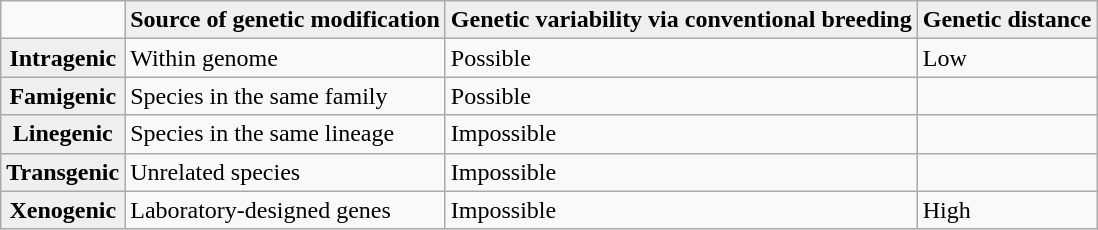<table class="wikitable" align="center">
<tr>
<td></td>
<th scope="col" style="background:#efefef;">Source of genetic modification</th>
<th scope="col" style="background:#efefef;">Genetic variability via conventional breeding</th>
<th scope="col" style="background:#efefef;">Genetic distance</th>
</tr>
<tr>
<th scope="row" style="background:#efefef;">Intragenic</th>
<td>Within genome</td>
<td>Possible</td>
<td>Low</td>
</tr>
<tr>
<th scope="row" style="background:#efefef;">Famigenic</th>
<td>Species in the same family</td>
<td>Possible</td>
<td></td>
</tr>
<tr>
<th scope="row" style="background:#efefef;">Linegenic</th>
<td>Species in the same lineage</td>
<td>Impossible</td>
<td></td>
</tr>
<tr>
<th scope="row" style="background:#efefef;">Transgenic</th>
<td>Unrelated species</td>
<td>Impossible</td>
<td></td>
</tr>
<tr>
<th scope="row" style="background:#efefef;">Xenogenic</th>
<td>Laboratory-designed genes</td>
<td>Impossible</td>
<td>High</td>
</tr>
</table>
